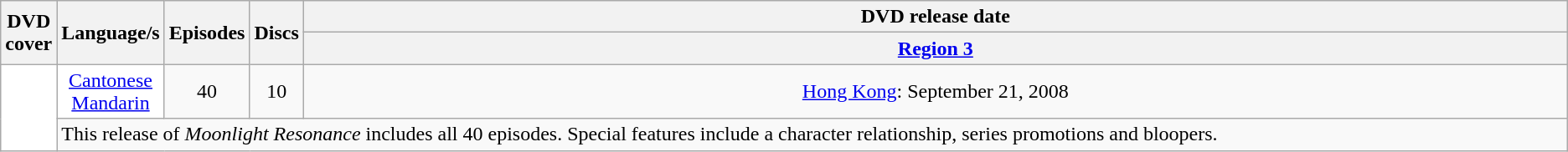<table class="wikitable">
<tr>
<th rowspan="2">DVD cover</th>
<th rowspan="2">Language/s</th>
<th rowspan="2">Episodes</th>
<th rowspan="2">Discs</th>
<th colspan="6">DVD release date</th>
</tr>
<tr>
<th width=100%><a href='#'>Region 3</a></th>
</tr>
<tr>
<td rowspan="2" align="center" bgcolor="#FFFFFF"></td>
<td align="center" bgcolor="#FFFFFF"><a href='#'>Cantonese</a> <br> <a href='#'>Mandarin</a></td>
<td align="center">40</td>
<td align="center">10</td>
<td align="center"><a href='#'>Hong Kong</a>: September 21, 2008</td>
</tr>
<tr>
<td colspan="8">This release of <em>Moonlight Resonance</em> includes all 40 episodes. Special features include a character relationship, series promotions and bloopers.</td>
</tr>
</table>
